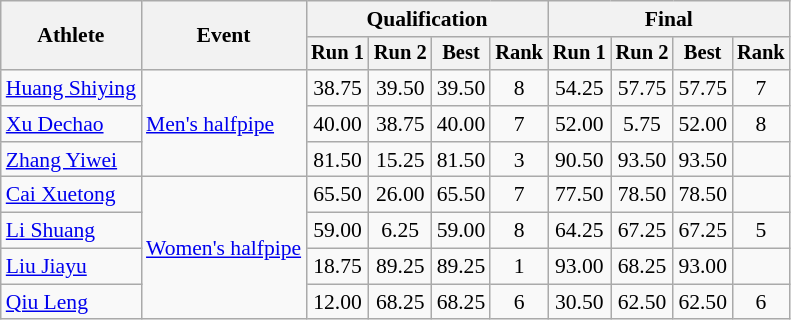<table class="wikitable" style="font-size:90%">
<tr>
<th rowspan="2">Athlete</th>
<th rowspan="2">Event</th>
<th colspan="4">Qualification</th>
<th colspan="4">Final</th>
</tr>
<tr style="font-size:95%">
<th>Run 1</th>
<th>Run 2</th>
<th>Best</th>
<th>Rank</th>
<th>Run 1</th>
<th>Run 2</th>
<th>Best</th>
<th>Rank</th>
</tr>
<tr align=center>
<td align=left><a href='#'>Huang Shiying</a></td>
<td align=left rowspan=3><a href='#'>Men's halfpipe</a></td>
<td>38.75</td>
<td>39.50</td>
<td>39.50</td>
<td>8</td>
<td>54.25</td>
<td>57.75</td>
<td>57.75</td>
<td>7</td>
</tr>
<tr align=center>
<td align=left><a href='#'>Xu Dechao</a></td>
<td>40.00</td>
<td>38.75</td>
<td>40.00</td>
<td>7</td>
<td>52.00</td>
<td>5.75</td>
<td>52.00</td>
<td>8</td>
</tr>
<tr align=center>
<td align=left><a href='#'>Zhang Yiwei</a></td>
<td>81.50</td>
<td>15.25</td>
<td>81.50</td>
<td>3</td>
<td>90.50</td>
<td>93.50</td>
<td>93.50</td>
<td></td>
</tr>
<tr align=center>
<td align=left><a href='#'>Cai Xuetong</a></td>
<td align=left rowspan=4><a href='#'>Women's halfpipe</a></td>
<td>65.50</td>
<td>26.00</td>
<td>65.50</td>
<td>7</td>
<td>77.50</td>
<td>78.50</td>
<td>78.50</td>
<td></td>
</tr>
<tr align=center>
<td align=left><a href='#'>Li Shuang</a></td>
<td>59.00</td>
<td>6.25</td>
<td>59.00</td>
<td>8</td>
<td>64.25</td>
<td>67.25</td>
<td>67.25</td>
<td>5</td>
</tr>
<tr align=center>
<td align=left><a href='#'>Liu Jiayu</a></td>
<td>18.75</td>
<td>89.25</td>
<td>89.25</td>
<td>1</td>
<td>93.00</td>
<td>68.25</td>
<td>93.00</td>
<td></td>
</tr>
<tr align=center>
<td align=left><a href='#'>Qiu Leng</a></td>
<td>12.00</td>
<td>68.25</td>
<td>68.25</td>
<td>6</td>
<td>30.50</td>
<td>62.50</td>
<td>62.50</td>
<td>6</td>
</tr>
</table>
